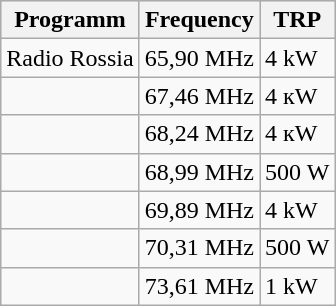<table class="wikitable">
<tr style="background:#dfdfdf">
<th>Programm</th>
<th>Frequency</th>
<th>TRP</th>
</tr>
<tr>
<td>Radio Rossia</td>
<td>65,90 MHz</td>
<td>4 kW</td>
</tr>
<tr>
<td></td>
<td>67,46 MHz</td>
<td>4 кW</td>
</tr>
<tr>
<td></td>
<td>68,24 MHz</td>
<td>4 кW</td>
</tr>
<tr>
<td></td>
<td>68,99 MHz</td>
<td>500 W</td>
</tr>
<tr>
<td></td>
<td>69,89 MHz</td>
<td>4 kW</td>
</tr>
<tr>
<td></td>
<td>70,31 MHz</td>
<td>500 W</td>
</tr>
<tr>
<td></td>
<td>73,61 MHz</td>
<td>1 kW</td>
</tr>
</table>
